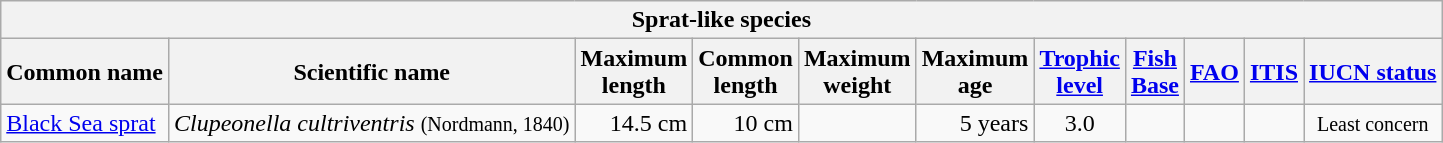<table class="wikitable collapsible">
<tr>
<th colspan="11">Sprat-like species</th>
</tr>
<tr>
<th>Common name</th>
<th>Scientific name</th>
<th>Maximum<br>length</th>
<th>Common<br>length</th>
<th>Maximum<br>weight</th>
<th>Maximum<br>age</th>
<th><a href='#'>Trophic<br>level</a></th>
<th><a href='#'>Fish<br>Base</a></th>
<th><a href='#'>FAO</a></th>
<th><a href='#'>ITIS</a></th>
<th><a href='#'>IUCN status</a></th>
</tr>
<tr>
<td><a href='#'>Black Sea sprat</a></td>
<td><em>Clupeonella cultriventris</em> <small>(Nordmann, 1840)</small></td>
<td align="right">14.5 cm</td>
<td align="right">10 cm</td>
<td align="right"></td>
<td align="right">5 years</td>
<td align="center">3.0</td>
<td align="center"></td>
<td align="center"></td>
<td align="center"></td>
<td align="center"> <small>Least concern</small></td>
</tr>
</table>
